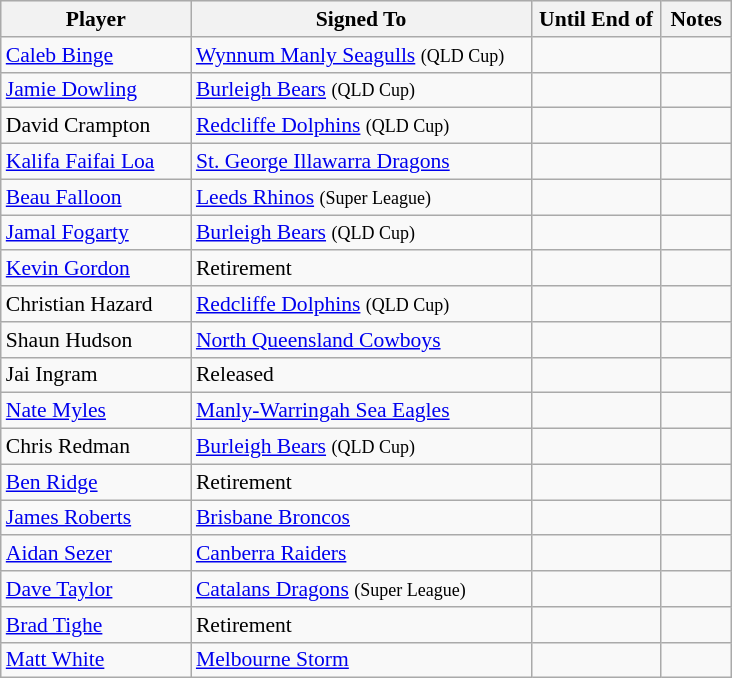<table class="wikitable" style="font-size:90%">
<tr bgcolor="#efefef">
<th width="120">Player</th>
<th width="220">Signed To</th>
<th width="80">Until End of</th>
<th width="40">Notes</th>
</tr>
<tr>
<td><a href='#'>Caleb Binge</a></td>
<td> <a href='#'>Wynnum Manly Seagulls</a> <small>(QLD Cup)</small></td>
<td></td>
<td></td>
</tr>
<tr>
<td><a href='#'>Jamie Dowling</a></td>
<td> <a href='#'>Burleigh Bears</a> <small>(QLD Cup)</small></td>
<td></td>
<td></td>
</tr>
<tr>
<td>David Crampton</td>
<td> <a href='#'>Redcliffe Dolphins</a> <small>(QLD Cup)</small></td>
<td></td>
<td></td>
</tr>
<tr>
<td><a href='#'>Kalifa Faifai Loa</a></td>
<td> <a href='#'>St. George Illawarra Dragons</a></td>
<td></td>
<td></td>
</tr>
<tr>
<td><a href='#'>Beau Falloon</a></td>
<td> <a href='#'>Leeds Rhinos</a> <small>(Super League)</small></td>
<td></td>
<td></td>
</tr>
<tr>
<td><a href='#'>Jamal Fogarty</a></td>
<td> <a href='#'>Burleigh Bears</a> <small>(QLD Cup)</small></td>
<td></td>
<td></td>
</tr>
<tr>
<td><a href='#'>Kevin Gordon</a></td>
<td>Retirement</td>
<td></td>
<td></td>
</tr>
<tr>
<td>Christian Hazard</td>
<td> <a href='#'>Redcliffe Dolphins</a> <small>(QLD Cup)</small></td>
<td></td>
<td></td>
</tr>
<tr>
<td>Shaun Hudson</td>
<td> <a href='#'>North Queensland Cowboys</a></td>
<td></td>
<td></td>
</tr>
<tr>
<td>Jai Ingram</td>
<td>Released</td>
<td></td>
<td></td>
</tr>
<tr>
<td><a href='#'>Nate Myles</a></td>
<td> <a href='#'>Manly-Warringah Sea Eagles</a></td>
<td></td>
<td></td>
</tr>
<tr>
<td>Chris Redman</td>
<td> <a href='#'>Burleigh Bears</a> <small>(QLD Cup)</small></td>
<td></td>
<td></td>
</tr>
<tr>
<td><a href='#'>Ben Ridge</a></td>
<td>Retirement</td>
<td></td>
<td></td>
</tr>
<tr>
<td><a href='#'>James Roberts</a></td>
<td> <a href='#'>Brisbane Broncos</a></td>
<td></td>
<td></td>
</tr>
<tr>
<td><a href='#'>Aidan Sezer</a></td>
<td> <a href='#'>Canberra Raiders</a></td>
<td></td>
<td></td>
</tr>
<tr>
<td><a href='#'>Dave Taylor</a></td>
<td> <a href='#'>Catalans Dragons</a> <small>(Super League)</small></td>
<td></td>
<td></td>
</tr>
<tr>
<td><a href='#'>Brad Tighe</a></td>
<td>Retirement</td>
<td></td>
<td></td>
</tr>
<tr>
<td><a href='#'>Matt White</a></td>
<td> <a href='#'>Melbourne Storm</a></td>
<td></td>
<td></td>
</tr>
</table>
